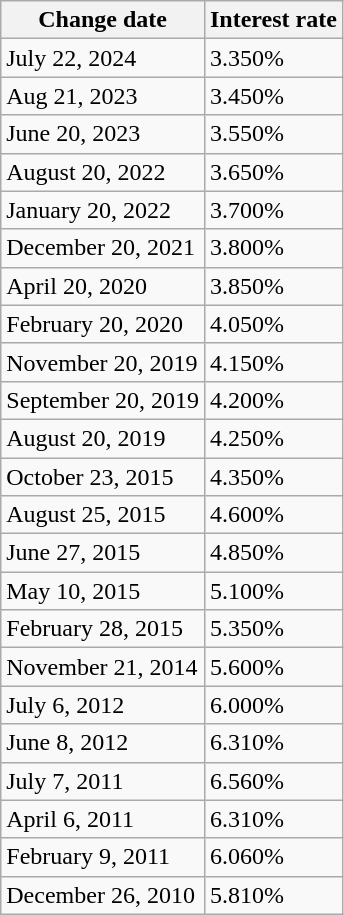<table class="wikitable" id='constituents'>
<tr>
<th>Change date</th>
<th>Interest rate</th>
</tr>
<tr>
<td>July 22, 2024</td>
<td>3.350%</td>
</tr>
<tr>
<td>Aug 21, 2023</td>
<td>3.450%</td>
</tr>
<tr>
<td>June 20, 2023</td>
<td>3.550%</td>
</tr>
<tr>
<td>August 20, 2022</td>
<td>3.650%</td>
</tr>
<tr>
<td>January 20, 2022</td>
<td>3.700%</td>
</tr>
<tr>
<td>December 20, 2021</td>
<td>3.800%</td>
</tr>
<tr>
<td>April 20, 2020</td>
<td>3.850%</td>
</tr>
<tr>
<td>February 20, 2020</td>
<td>4.050%</td>
</tr>
<tr>
<td>November 20, 2019</td>
<td>4.150%</td>
</tr>
<tr>
<td>September 20, 2019</td>
<td>4.200%</td>
</tr>
<tr>
<td>August 20, 2019</td>
<td>4.250%</td>
</tr>
<tr>
<td>October 23, 2015</td>
<td>4.350%</td>
</tr>
<tr>
<td>August 25, 2015</td>
<td>4.600%</td>
</tr>
<tr>
<td>June 27, 2015</td>
<td>4.850%</td>
</tr>
<tr>
<td>May 10, 2015</td>
<td>5.100%</td>
</tr>
<tr>
<td>February 28, 2015</td>
<td>5.350%</td>
</tr>
<tr>
<td>November 21, 2014</td>
<td>5.600%</td>
</tr>
<tr>
<td>July 6, 2012</td>
<td>6.000%</td>
</tr>
<tr>
<td>June 8, 2012</td>
<td>6.310%</td>
</tr>
<tr>
<td>July 7, 2011</td>
<td>6.560%</td>
</tr>
<tr>
<td>April 6, 2011</td>
<td>6.310%</td>
</tr>
<tr>
<td>February 9, 2011</td>
<td>6.060%</td>
</tr>
<tr>
<td>December 26, 2010</td>
<td>5.810%</td>
</tr>
</table>
